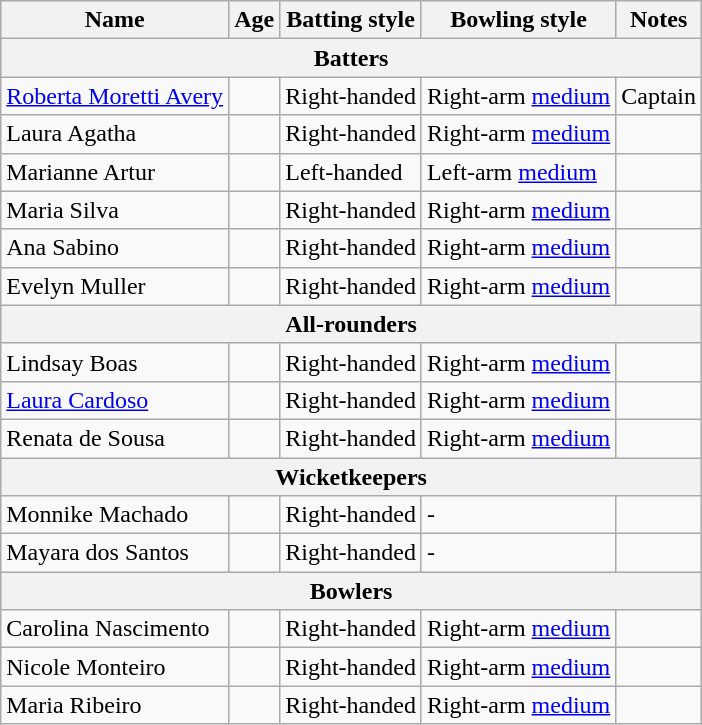<table class="wikitable">
<tr>
<th>Name</th>
<th>Age</th>
<th>Batting style</th>
<th>Bowling style</th>
<th>Notes</th>
</tr>
<tr>
<th colspan="5">Batters</th>
</tr>
<tr>
<td><a href='#'>Roberta Moretti Avery</a></td>
<td></td>
<td>Right-handed</td>
<td>Right-arm <a href='#'>medium</a></td>
<td>Captain</td>
</tr>
<tr>
<td>Laura Agatha</td>
<td></td>
<td>Right-handed</td>
<td>Right-arm <a href='#'>medium</a></td>
<td></td>
</tr>
<tr>
<td>Marianne Artur</td>
<td></td>
<td>Left-handed</td>
<td>Left-arm <a href='#'>medium</a></td>
<td></td>
</tr>
<tr>
<td>Maria Silva</td>
<td></td>
<td>Right-handed</td>
<td>Right-arm <a href='#'>medium</a></td>
<td></td>
</tr>
<tr>
<td>Ana Sabino</td>
<td></td>
<td>Right-handed</td>
<td>Right-arm <a href='#'>medium</a></td>
<td></td>
</tr>
<tr>
<td>Evelyn Muller</td>
<td></td>
<td>Right-handed</td>
<td>Right-arm <a href='#'>medium</a></td>
<td></td>
</tr>
<tr>
<th colspan="5">All-rounders</th>
</tr>
<tr>
<td>Lindsay Boas</td>
<td></td>
<td>Right-handed</td>
<td>Right-arm <a href='#'>medium</a></td>
<td></td>
</tr>
<tr>
<td><a href='#'>Laura Cardoso</a></td>
<td></td>
<td>Right-handed</td>
<td>Right-arm <a href='#'>medium</a></td>
<td></td>
</tr>
<tr>
<td>Renata de Sousa</td>
<td></td>
<td>Right-handed</td>
<td>Right-arm <a href='#'>medium</a></td>
<td></td>
</tr>
<tr>
<th colspan="5">Wicketkeepers</th>
</tr>
<tr>
<td>Monnike Machado</td>
<td></td>
<td>Right-handed</td>
<td>-</td>
<td></td>
</tr>
<tr>
<td>Mayara dos Santos</td>
<td></td>
<td>Right-handed</td>
<td>-</td>
<td></td>
</tr>
<tr>
<th colspan="5">Bowlers</th>
</tr>
<tr>
<td>Carolina Nascimento</td>
<td></td>
<td>Right-handed</td>
<td>Right-arm <a href='#'>medium</a></td>
<td></td>
</tr>
<tr>
<td>Nicole Monteiro</td>
<td></td>
<td>Right-handed</td>
<td>Right-arm <a href='#'>medium</a></td>
<td></td>
</tr>
<tr>
<td>Maria Ribeiro</td>
<td></td>
<td>Right-handed</td>
<td>Right-arm <a href='#'>medium</a></td>
<td></td>
</tr>
</table>
